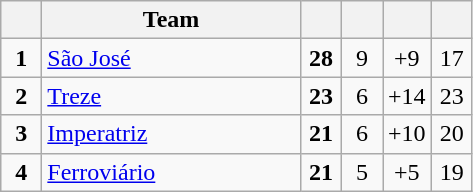<table class="wikitable" style="text-align: center;">
<tr>
<th width=20></th>
<th width=165>Team</th>
<th width=20></th>
<th width=20></th>
<th width=20></th>
<th width=20></th>
</tr>
<tr>
<td><strong>1</strong></td>
<td align=left> <a href='#'>São José</a></td>
<td><strong>28</strong></td>
<td>9</td>
<td>+9</td>
<td>17</td>
</tr>
<tr>
<td><strong>2</strong></td>
<td align=left> <a href='#'>Treze</a></td>
<td><strong>23</strong></td>
<td>6</td>
<td>+14</td>
<td>23</td>
</tr>
<tr>
<td><strong>3</strong></td>
<td align=left> <a href='#'>Imperatriz</a></td>
<td><strong>21</strong></td>
<td>6</td>
<td>+10</td>
<td>20</td>
</tr>
<tr>
<td><strong>4</strong></td>
<td align=left> <a href='#'>Ferroviário</a></td>
<td><strong>21</strong></td>
<td>5</td>
<td>+5</td>
<td>19</td>
</tr>
</table>
